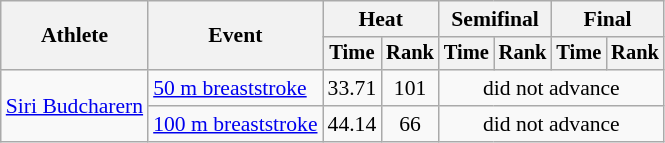<table class=wikitable style="font-size:90%">
<tr>
<th rowspan="2">Athlete</th>
<th rowspan="2">Event</th>
<th colspan="2">Heat</th>
<th colspan="2">Semifinal</th>
<th colspan="2">Final</th>
</tr>
<tr style="font-size:95%">
<th>Time</th>
<th>Rank</th>
<th>Time</th>
<th>Rank</th>
<th>Time</th>
<th>Rank</th>
</tr>
<tr align=center>
<td align=left rowspan=2><a href='#'>Siri Budcharern</a></td>
<td align=left><a href='#'>50 m breaststroke</a></td>
<td>33.71</td>
<td>101</td>
<td colspan=4>did not advance</td>
</tr>
<tr align=center>
<td align=left><a href='#'>100 m breaststroke</a></td>
<td>44.14</td>
<td>66</td>
<td colspan=4>did not advance</td>
</tr>
</table>
